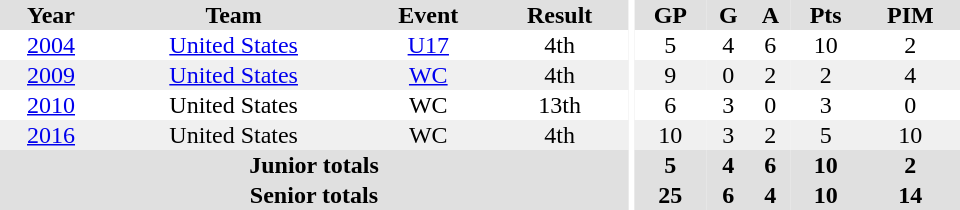<table border="0" cellpadding="1" cellspacing="0" ID="Table3" style="text-align:center; width:40em">
<tr ALIGN="center" bgcolor="#e0e0e0">
<th>Year</th>
<th>Team</th>
<th>Event</th>
<th>Result</th>
<th rowspan="99" bgcolor="#ffffff"></th>
<th>GP</th>
<th>G</th>
<th>A</th>
<th>Pts</th>
<th>PIM</th>
</tr>
<tr>
<td><a href='#'>2004</a></td>
<td><a href='#'>United States</a></td>
<td><a href='#'>U17</a></td>
<td>4th</td>
<td>5</td>
<td>4</td>
<td>6</td>
<td>10</td>
<td>2</td>
</tr>
<tr bgcolor="#f0f0f0">
<td><a href='#'>2009</a></td>
<td><a href='#'>United States</a></td>
<td><a href='#'>WC</a></td>
<td>4th</td>
<td>9</td>
<td>0</td>
<td>2</td>
<td>2</td>
<td>4</td>
</tr>
<tr>
<td><a href='#'>2010</a></td>
<td>United States</td>
<td>WC</td>
<td>13th</td>
<td>6</td>
<td>3</td>
<td>0</td>
<td>3</td>
<td>0</td>
</tr>
<tr bgcolor="#f0f0f0">
<td><a href='#'>2016</a></td>
<td>United States</td>
<td>WC</td>
<td>4th</td>
<td>10</td>
<td>3</td>
<td>2</td>
<td>5</td>
<td>10</td>
</tr>
<tr bgcolor="#e0e0e0">
<th colspan="4">Junior totals</th>
<th>5</th>
<th>4</th>
<th>6</th>
<th>10</th>
<th>2</th>
</tr>
<tr bgcolor="#e0e0e0">
<th colspan="4">Senior totals</th>
<th>25</th>
<th>6</th>
<th>4</th>
<th>10</th>
<th>14</th>
</tr>
</table>
